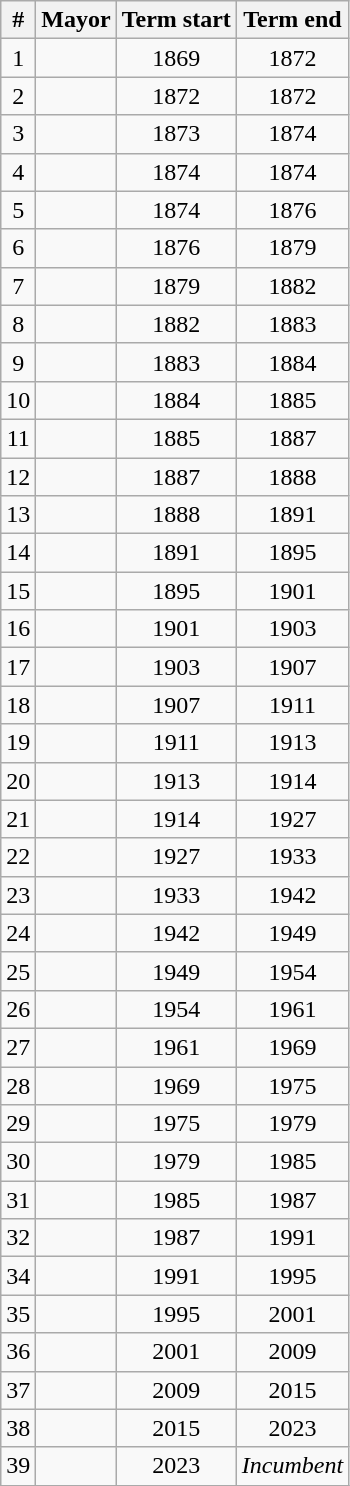<table class="wikitable sortable">
<tr>
<th align=center>#</th>
<th>Mayor</th>
<th>Term start</th>
<th>Term end</th>
</tr>
<tr>
<td align=center>1</td>
<td></td>
<td align=center>1869</td>
<td align=center>1872</td>
</tr>
<tr>
<td align=center>2</td>
<td></td>
<td align=center>1872</td>
<td align=center>1872</td>
</tr>
<tr>
<td align=center>3</td>
<td></td>
<td align=center>1873</td>
<td align=center>1874</td>
</tr>
<tr>
<td align=center>4</td>
<td></td>
<td align=center>1874</td>
<td align=center>1874</td>
</tr>
<tr>
<td align=center>5</td>
<td></td>
<td align=center>1874</td>
<td align=center>1876</td>
</tr>
<tr>
<td align=center>6</td>
<td></td>
<td align=center>1876</td>
<td align=center>1879</td>
</tr>
<tr>
<td align=center>7</td>
<td></td>
<td align=center>1879</td>
<td align=center>1882</td>
</tr>
<tr>
<td align=center>8</td>
<td></td>
<td align=center>1882</td>
<td align=center>1883</td>
</tr>
<tr>
<td align=center>9</td>
<td></td>
<td align=center>1883</td>
<td align=center>1884</td>
</tr>
<tr>
<td align=center>10</td>
<td></td>
<td align=center>1884</td>
<td align=center>1885</td>
</tr>
<tr>
<td align=center>11</td>
<td></td>
<td align=center>1885</td>
<td align=center>1887</td>
</tr>
<tr>
<td align=center>12</td>
<td></td>
<td align=center>1887</td>
<td align=center>1888</td>
</tr>
<tr>
<td align=center>13</td>
<td></td>
<td align=center>1888</td>
<td align=center>1891</td>
</tr>
<tr>
<td align=center>14</td>
<td></td>
<td align=center>1891</td>
<td align=center>1895</td>
</tr>
<tr>
<td align=center>15</td>
<td></td>
<td align=center>1895</td>
<td align=center>1901</td>
</tr>
<tr>
<td align=center>16</td>
<td></td>
<td align=center>1901</td>
<td align=center>1903</td>
</tr>
<tr>
<td align=center>17</td>
<td></td>
<td align=center>1903</td>
<td align=center>1907</td>
</tr>
<tr>
<td align=center>18</td>
<td></td>
<td align=center>1907</td>
<td align=center>1911</td>
</tr>
<tr>
<td align=center>19</td>
<td></td>
<td align=center>1911</td>
<td align=center>1913</td>
</tr>
<tr>
<td align=center>20</td>
<td></td>
<td align=center>1913</td>
<td align=center>1914</td>
</tr>
<tr>
<td align=center>21</td>
<td></td>
<td align=center>1914</td>
<td align=center>1927</td>
</tr>
<tr>
<td align=center>22</td>
<td></td>
<td align=center>1927</td>
<td align=center>1933</td>
</tr>
<tr>
<td align=center>23</td>
<td></td>
<td align=center>1933</td>
<td align=center>1942</td>
</tr>
<tr>
<td align=center>24</td>
<td></td>
<td align=center>1942</td>
<td align=center>1949</td>
</tr>
<tr>
<td align=center>25</td>
<td></td>
<td align=center>1949</td>
<td align=center>1954</td>
</tr>
<tr>
<td align=center>26</td>
<td></td>
<td align=center>1954</td>
<td align=center>1961</td>
</tr>
<tr>
<td align=center>27</td>
<td></td>
<td align=center>1961</td>
<td align=center>1969</td>
</tr>
<tr>
<td align=center>28</td>
<td></td>
<td align=center>1969</td>
<td align=center>1975</td>
</tr>
<tr>
<td align=center>29</td>
<td></td>
<td align=center>1975</td>
<td align=center>1979</td>
</tr>
<tr>
<td align=center>30</td>
<td></td>
<td align=center>1979</td>
<td align=center>1985</td>
</tr>
<tr>
<td align=center>31</td>
<td></td>
<td align=center>1985</td>
<td align=center>1987</td>
</tr>
<tr>
<td align=center>32</td>
<td></td>
<td align=center>1987</td>
<td align=center>1991</td>
</tr>
<tr>
<td align=center>34</td>
<td></td>
<td align=center>1991</td>
<td align=center>1995</td>
</tr>
<tr>
<td align=center>35</td>
<td> </td>
<td align=center>1995</td>
<td align=center>2001</td>
</tr>
<tr>
<td align=center>36</td>
<td></td>
<td align=center>2001</td>
<td align=center>2009</td>
</tr>
<tr>
<td align=center>37</td>
<td></td>
<td align=center>2009</td>
<td align=center>2015</td>
</tr>
<tr>
<td align=center>38</td>
<td></td>
<td align=center>2015</td>
<td align=center>2023</td>
</tr>
<tr>
<td align=center>39</td>
<td></td>
<td align=center>2023</td>
<td align=center><em>Incumbent</em></td>
</tr>
<tr>
</tr>
</table>
